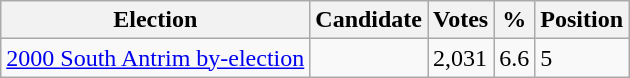<table class="wikitable sortable">
<tr>
<th>Election</th>
<th>Candidate</th>
<th>Votes</th>
<th>%</th>
<th>Position</th>
</tr>
<tr>
<td><a href='#'>2000 South Antrim by-election</a></td>
<td></td>
<td>2,031</td>
<td>6.6</td>
<td>5</td>
</tr>
</table>
